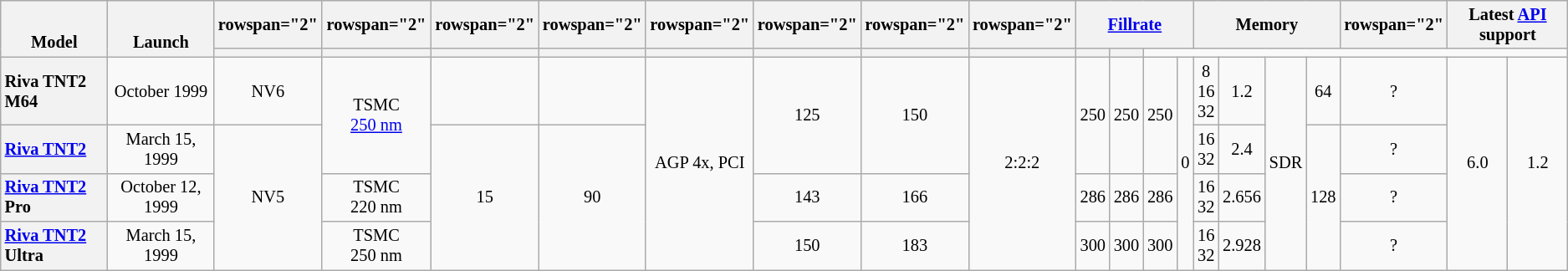<table class="mw-datatable wikitable sortable" style="font-size:85%; text-align:center;">
<tr>
<th rowspan="2" style="vertical-align: bottom">Model</th>
<th rowspan="2" style="vertical-align: bottom">Launch</th>
<th>rowspan="2" </th>
<th>rowspan="2" </th>
<th>rowspan="2" </th>
<th>rowspan="2" </th>
<th>rowspan="2" </th>
<th>rowspan="2" </th>
<th>rowspan="2" </th>
<th>rowspan="2" </th>
<th colspan="4"><a href='#'>Fillrate</a></th>
<th colspan="4">Memory</th>
<th>rowspan="2" </th>
<th colspan="2">Latest <a href='#'>API</a> support</th>
</tr>
<tr>
<th></th>
<th></th>
<th></th>
<th></th>
<th></th>
<th></th>
<th></th>
<th></th>
<th></th>
<th></th>
</tr>
<tr>
<th style="text-align:left">Riva TNT2 M64</th>
<td>October 1999</td>
<td rowspan="1">NV6</td>
<td rowspan="2">TSMC <a href='#'>250 nm</a></td>
<td rowspan="1"></td>
<td rowspan="1"></td>
<td rowspan="4">AGP 4x, PCI</td>
<td rowspan="2">125</td>
<td rowspan="2">150</td>
<td rowspan="4">2:2:2</td>
<td rowspan="2">250</td>
<td rowspan="2">250</td>
<td rowspan="2">250</td>
<td rowspan="4">0</td>
<td>8 <br>16 <br>32</td>
<td>1.2</td>
<td rowspan="4">SDR</td>
<td rowspan="1">64</td>
<td>?</td>
<td rowspan="4">6.0</td>
<td rowspan="4">1.2</td>
</tr>
<tr>
<th style="text-align:left"><a href='#'>Riva TNT2</a></th>
<td>March 15, 1999</td>
<td rowspan="3">NV5</td>
<td rowspan="3">15</td>
<td rowspan="3">90</td>
<td>16<br>32</td>
<td>2.4</td>
<td rowspan="3">128</td>
<td>?</td>
</tr>
<tr>
<th style="text-align:left"><a href='#'>Riva TNT2</a> Pro</th>
<td>October 12, 1999</td>
<td>TSMC 220 nm</td>
<td>143</td>
<td>166</td>
<td>286</td>
<td>286</td>
<td>286</td>
<td>16<br>32</td>
<td>2.656</td>
<td>?</td>
</tr>
<tr>
<th style="text-align:left"><a href='#'>Riva TNT2</a> Ultra</th>
<td>March 15, 1999</td>
<td>TSMC 250 nm</td>
<td>150</td>
<td>183</td>
<td>300</td>
<td>300</td>
<td>300</td>
<td>16<br>32</td>
<td>2.928</td>
<td>?</td>
</tr>
</table>
